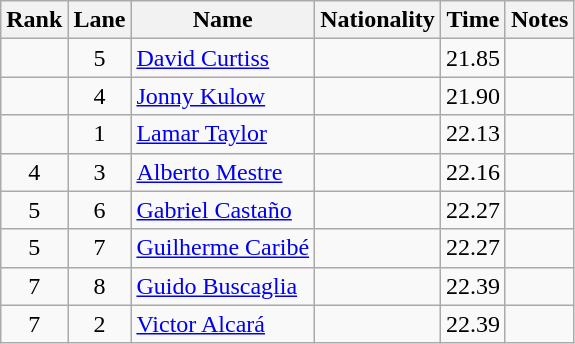<table class="wikitable sortable" style="text-align:center">
<tr>
<th>Rank</th>
<th>Lane</th>
<th>Name</th>
<th>Nationality</th>
<th>Time</th>
<th>Notes</th>
</tr>
<tr>
<td></td>
<td>5</td>
<td align="left"><a href='#'>David Curtiss</a></td>
<td align="left"></td>
<td>21.85</td>
<td></td>
</tr>
<tr>
<td></td>
<td>4</td>
<td align="left"><a href='#'>Jonny Kulow</a></td>
<td align="left"></td>
<td>21.90</td>
<td></td>
</tr>
<tr>
<td></td>
<td>1</td>
<td align="left"><a href='#'>Lamar Taylor</a></td>
<td align="left"></td>
<td>22.13</td>
<td></td>
</tr>
<tr>
<td>4</td>
<td>3</td>
<td align="left"><a href='#'>Alberto Mestre</a></td>
<td align="left"></td>
<td>22.16</td>
<td></td>
</tr>
<tr>
<td>5</td>
<td>6</td>
<td align="left"><a href='#'>Gabriel Castaño</a></td>
<td align="left"></td>
<td>22.27</td>
<td></td>
</tr>
<tr>
<td>5</td>
<td>7</td>
<td align="left"><a href='#'>Guilherme Caribé</a></td>
<td align="left"></td>
<td>22.27</td>
<td></td>
</tr>
<tr>
<td>7</td>
<td>8</td>
<td align="left"><a href='#'>Guido Buscaglia</a></td>
<td align="left"></td>
<td>22.39</td>
<td></td>
</tr>
<tr>
<td>7</td>
<td>2</td>
<td align="left"><a href='#'>Victor Alcará</a></td>
<td align="left"></td>
<td>22.39</td>
<td></td>
</tr>
</table>
